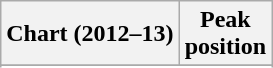<table class="wikitable sortable plainrowheaders">
<tr>
<th>Chart (2012–13)</th>
<th>Peak <br> position</th>
</tr>
<tr>
</tr>
<tr>
</tr>
<tr>
</tr>
<tr>
</tr>
<tr>
</tr>
</table>
